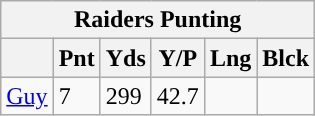<table class="wikitable">
<tr>
<th colspan="6">Raiders Punting</th>
</tr>
<tr>
<th></th>
<th>Pnt</th>
<th>Yds</th>
<th>Y/P</th>
<th>Lng</th>
<th>Blck</th>
</tr>
<tr>
<td><a href='#'>Guy</a></td>
<td>7</td>
<td>299</td>
<td>42.7</td>
<td></td>
<td></td>
</tr>
</table>
